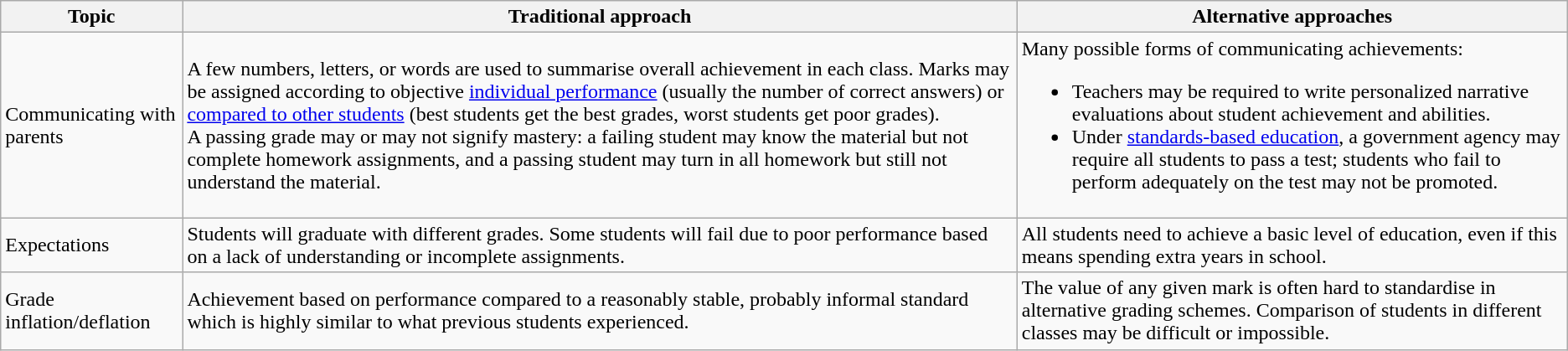<table class="wikitable">
<tr>
<th>Topic</th>
<th>Traditional approach</th>
<th>Alternative approaches</th>
</tr>
<tr>
<td>Communicating with parents</td>
<td>A few numbers, letters, or words are used to summarise overall achievement in each class.  Marks may be assigned according to objective <a href='#'>individual performance</a> (usually the number of correct answers) or <a href='#'>compared to other students</a> (best students get the best grades, worst students get poor grades).<br>A passing grade may or may not signify mastery:  a failing student may know the material but not complete homework assignments, and a passing student may turn in all homework but still not understand the material.</td>
<td>Many possible forms of communicating achievements:<br><ul><li>Teachers may be required to write personalized narrative evaluations about student achievement and abilities.</li><li>Under <a href='#'>standards-based education</a>, a government agency may require all students to pass a test; students who fail to perform adequately on the test may not be promoted.</li></ul></td>
</tr>
<tr>
<td>Expectations</td>
<td>Students will graduate with different grades. Some students will fail due to poor performance based on a lack of understanding or incomplete assignments.</td>
<td>All students need to achieve a basic level of education, even if this means spending extra years in school.</td>
</tr>
<tr>
<td>Grade inflation/deflation</td>
<td>Achievement based on performance compared to a reasonably stable, probably informal standard which is highly similar to what previous students experienced.</td>
<td>The value of any given mark is often hard to standardise in alternative grading schemes.  Comparison of students in different classes may be difficult or impossible.</td>
</tr>
</table>
